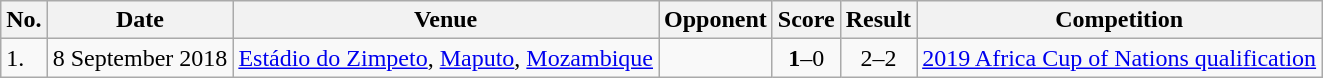<table class="wikitable" style="font-size:100%;">
<tr>
<th>No.</th>
<th>Date</th>
<th>Venue</th>
<th>Opponent</th>
<th>Score</th>
<th>Result</th>
<th>Competition</th>
</tr>
<tr>
<td>1.</td>
<td>8 September 2018</td>
<td><a href='#'>Estádio do Zimpeto</a>, <a href='#'>Maputo</a>, <a href='#'>Mozambique</a></td>
<td></td>
<td align=center><strong>1</strong>–0</td>
<td align=center>2–2</td>
<td><a href='#'>2019 Africa Cup of Nations qualification</a></td>
</tr>
</table>
